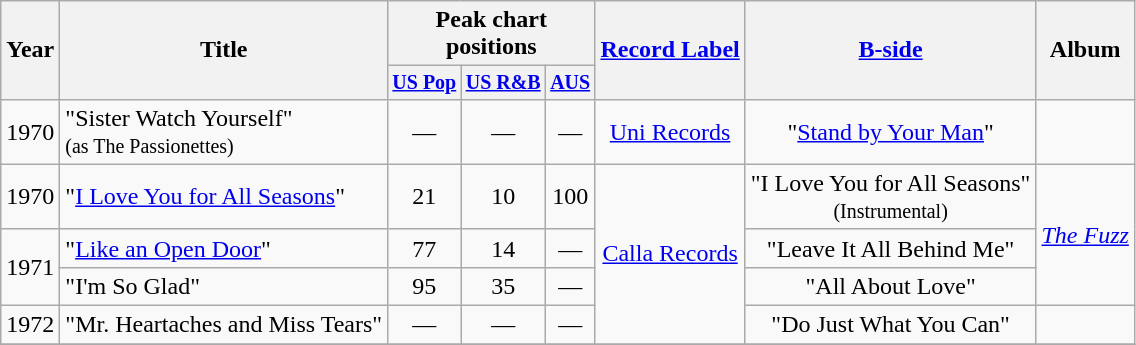<table class="wikitable" style=text-align:center;>
<tr>
<th rowspan="2">Year</th>
<th rowspan="2">Title</th>
<th colspan="3">Peak chart<br>positions</th>
<th rowspan="2"><a href='#'>Record Label</a></th>
<th rowspan="2"><a href='#'>B-side</a></th>
<th rowspan="2">Album</th>
</tr>
<tr style="font-size:smaller;">
<th align=centre><a href='#'>US Pop</a></th>
<th align=centre><a href='#'>US R&B</a></th>
<th align=centre><a href='#'>AUS</a></th>
</tr>
<tr>
<td rowspan="1">1970</td>
<td align=left>"Sister Watch Yourself"<br><small>(as The Passionettes)</small></td>
<td>—</td>
<td>—</td>
<td>—</td>
<td rowspan="1"><a href='#'>Uni Records</a></td>
<td>"<a href='#'>Stand by Your Man</a>"</td>
<td rowspan="1"></td>
</tr>
<tr>
<td rowspan="1">1970</td>
<td align=left>"<a href='#'>I Love You for All Seasons</a>"</td>
<td>21</td>
<td>10</td>
<td>100</td>
<td rowspan="4"><a href='#'>Calla Records</a></td>
<td>"I Love You for All Seasons"<br><small>(Instrumental)</small></td>
<td rowspan="3"><em><a href='#'>The Fuzz</a></em></td>
</tr>
<tr>
<td rowspan="2">1971</td>
<td align=left>"<a href='#'>Like an Open Door</a>"</td>
<td>77</td>
<td>14</td>
<td>—</td>
<td>"Leave It All Behind Me"</td>
</tr>
<tr>
<td align=left>"I'm So Glad"</td>
<td>95</td>
<td>35</td>
<td>—</td>
<td>"All About Love"</td>
</tr>
<tr>
<td rowspan="1">1972</td>
<td align=left>"Mr. Heartaches and Miss Tears"</td>
<td>—</td>
<td>—</td>
<td>—</td>
<td>"Do Just What You Can"</td>
<td rowspan="1"></td>
</tr>
<tr>
</tr>
</table>
